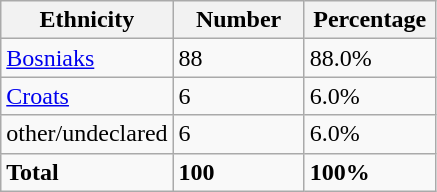<table class="wikitable">
<tr>
<th width="100px">Ethnicity</th>
<th width="80px">Number</th>
<th width="80px">Percentage</th>
</tr>
<tr>
<td><a href='#'>Bosniaks</a></td>
<td>88</td>
<td>88.0%</td>
</tr>
<tr>
<td><a href='#'>Croats</a></td>
<td>6</td>
<td>6.0%</td>
</tr>
<tr>
<td>other/undeclared</td>
<td>6</td>
<td>6.0%</td>
</tr>
<tr>
<td><strong>Total</strong></td>
<td><strong>100</strong></td>
<td><strong>100%</strong></td>
</tr>
</table>
